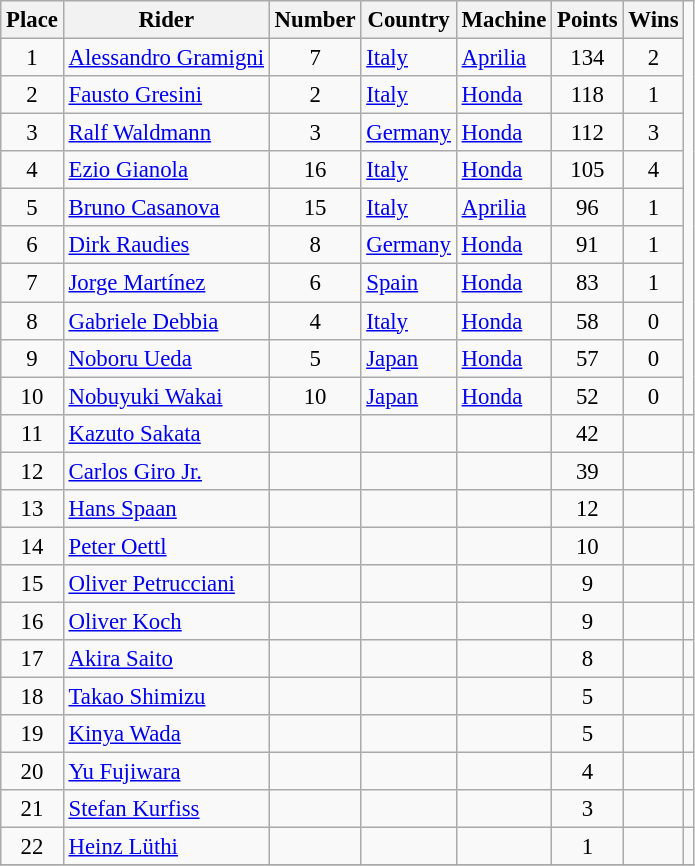<table class="wikitable" style="font-size: 95%;">
<tr>
<th>Place</th>
<th>Rider</th>
<th>Number</th>
<th>Country</th>
<th>Machine</th>
<th>Points</th>
<th>Wins</th>
</tr>
<tr>
<td align="center">1</td>
<td> <a href='#'>Alessandro Gramigni</a></td>
<td align="center">7</td>
<td><a href='#'>Italy</a></td>
<td><a href='#'>Aprilia</a></td>
<td align="center">134</td>
<td align="center">2</td>
</tr>
<tr>
<td align="center">2</td>
<td> <a href='#'>Fausto Gresini</a></td>
<td align="center">2</td>
<td><a href='#'>Italy</a></td>
<td><a href='#'>Honda</a></td>
<td align="center">118</td>
<td align="center">1</td>
</tr>
<tr>
<td align="center">3</td>
<td> <a href='#'>Ralf Waldmann</a></td>
<td align="center">3</td>
<td><a href='#'>Germany</a></td>
<td><a href='#'>Honda</a></td>
<td align="center">112</td>
<td align="center">3</td>
</tr>
<tr>
<td align="center">4</td>
<td> <a href='#'>Ezio Gianola</a></td>
<td align="center">16</td>
<td><a href='#'>Italy</a></td>
<td><a href='#'>Honda</a></td>
<td align="center">105</td>
<td align="center">4</td>
</tr>
<tr>
<td align="center">5</td>
<td> <a href='#'>Bruno Casanova</a></td>
<td align="center">15</td>
<td><a href='#'>Italy</a></td>
<td><a href='#'>Aprilia</a></td>
<td align="center">96</td>
<td align="center">1</td>
</tr>
<tr>
<td align="center">6</td>
<td> <a href='#'>Dirk Raudies</a></td>
<td align="center">8</td>
<td><a href='#'>Germany</a></td>
<td><a href='#'>Honda</a></td>
<td align="center">91</td>
<td align="center">1</td>
</tr>
<tr>
<td align="center">7</td>
<td> <a href='#'>Jorge Martínez</a></td>
<td align="center">6</td>
<td><a href='#'>Spain</a></td>
<td><a href='#'>Honda</a></td>
<td align="center">83</td>
<td align="center">1</td>
</tr>
<tr>
<td align="center">8</td>
<td> <a href='#'>Gabriele Debbia</a></td>
<td align="center">4</td>
<td><a href='#'>Italy</a></td>
<td><a href='#'>Honda</a></td>
<td align="center">58</td>
<td align="center">0</td>
</tr>
<tr>
<td align="center">9</td>
<td> <a href='#'>Noboru Ueda</a></td>
<td align="center">5</td>
<td><a href='#'>Japan</a></td>
<td><a href='#'>Honda</a></td>
<td align="center">57</td>
<td align="center">0</td>
</tr>
<tr>
<td align="center">10</td>
<td> <a href='#'>Nobuyuki Wakai</a></td>
<td align="center">10</td>
<td><a href='#'>Japan</a></td>
<td><a href='#'>Honda</a></td>
<td align="center">52</td>
<td align="center">0</td>
</tr>
<tr>
<td align="center">11</td>
<td><a href='#'>Kazuto Sakata</a></td>
<td align="center"></td>
<td></td>
<td></td>
<td align="center">42</td>
<td></td>
<td align="center"></td>
</tr>
<tr>
<td align="center">12</td>
<td><a href='#'>Carlos Giro Jr.</a></td>
<td align="center"></td>
<td></td>
<td></td>
<td align="center">39</td>
<td></td>
<td align="center"></td>
</tr>
<tr>
<td align="center">13</td>
<td><a href='#'>Hans Spaan</a></td>
<td align="center"></td>
<td></td>
<td></td>
<td align="center">12</td>
<td></td>
<td align="center"></td>
</tr>
<tr>
<td align="center">14</td>
<td><a href='#'>Peter Oettl</a></td>
<td align="center"></td>
<td></td>
<td></td>
<td align="center">10</td>
<td></td>
<td align="center"></td>
</tr>
<tr>
<td align="center">15</td>
<td><a href='#'>Oliver Petrucciani</a></td>
<td align="center"></td>
<td></td>
<td></td>
<td align="center">9</td>
<td></td>
<td align="center"></td>
</tr>
<tr>
<td align="center">16</td>
<td><a href='#'>Oliver Koch</a></td>
<td align="center"></td>
<td></td>
<td></td>
<td align="center">9</td>
<td></td>
<td align="center"></td>
</tr>
<tr>
<td align="center">17</td>
<td><a href='#'>Akira Saito</a></td>
<td align="center"></td>
<td></td>
<td></td>
<td align="center">8</td>
<td></td>
<td align="center"></td>
</tr>
<tr>
<td align="center">18</td>
<td><a href='#'>Takao Shimizu</a></td>
<td align="center"></td>
<td></td>
<td></td>
<td align="center">5</td>
<td></td>
<td align="center"></td>
</tr>
<tr>
<td align="center">19</td>
<td><a href='#'>Kinya Wada</a></td>
<td align="center"></td>
<td></td>
<td></td>
<td align="center">5</td>
<td></td>
<td align="center"></td>
</tr>
<tr>
<td align="center">20</td>
<td><a href='#'>Yu Fujiwara</a></td>
<td align="center"></td>
<td></td>
<td></td>
<td align="center">4</td>
<td></td>
<td align="center"></td>
</tr>
<tr>
<td align="center">21</td>
<td><a href='#'>Stefan Kurfiss</a></td>
<td align="center"></td>
<td></td>
<td></td>
<td align="center">3</td>
<td></td>
<td align="center"></td>
</tr>
<tr>
<td align="center">22</td>
<td><a href='#'>Heinz Lüthi</a></td>
<td align="center"></td>
<td></td>
<td></td>
<td align="center">1</td>
<td></td>
<td align="center"></td>
</tr>
<tr>
</tr>
</table>
